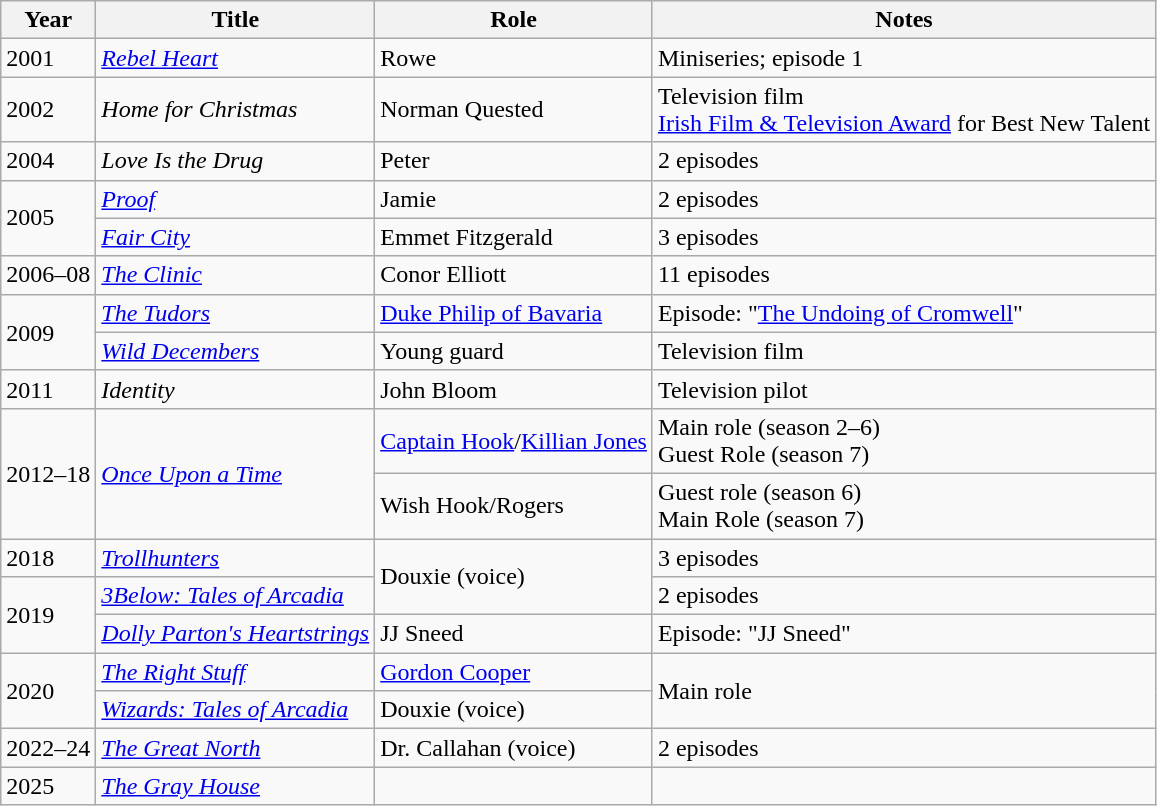<table class="wikitable sortable">
<tr>
<th>Year</th>
<th>Title</th>
<th>Role</th>
<th class="unsortable">Notes</th>
</tr>
<tr>
<td>2001</td>
<td><em><a href='#'>Rebel Heart</a></em></td>
<td>Rowe</td>
<td>Miniseries; episode 1</td>
</tr>
<tr>
<td>2002</td>
<td><em>Home for Christmas</em></td>
<td>Norman Quested</td>
<td>Television film<br><a href='#'>Irish Film & Television Award</a> for Best New Talent</td>
</tr>
<tr>
<td>2004</td>
<td><em>Love Is the Drug</em></td>
<td>Peter</td>
<td>2 episodes</td>
</tr>
<tr>
<td rowspan="2">2005</td>
<td><em><a href='#'>Proof</a></em></td>
<td>Jamie</td>
<td>2 episodes</td>
</tr>
<tr>
<td><em><a href='#'>Fair City</a></em></td>
<td>Emmet Fitzgerald</td>
<td>3 episodes</td>
</tr>
<tr>
<td>2006–08</td>
<td><em><a href='#'>The Clinic</a></em></td>
<td>Conor Elliott</td>
<td>11 episodes</td>
</tr>
<tr>
<td rowspan="2">2009</td>
<td><em><a href='#'>The Tudors</a></em></td>
<td><a href='#'>Duke Philip of Bavaria</a></td>
<td>Episode: "<a href='#'>The Undoing of Cromwell</a>"</td>
</tr>
<tr>
<td><em><a href='#'>Wild Decembers</a></em></td>
<td>Young guard</td>
<td>Television film</td>
</tr>
<tr>
<td>2011</td>
<td><em>Identity</em></td>
<td>John Bloom</td>
<td>Television pilot</td>
</tr>
<tr>
<td rowspan="2">2012–18</td>
<td rowspan="2"><em><a href='#'>Once Upon a Time</a></em></td>
<td><a href='#'>Captain Hook</a>/<a href='#'>Killian Jones</a></td>
<td>Main role (season 2–6)<br>Guest Role (season 7)</td>
</tr>
<tr>
<td>Wish Hook/Rogers</td>
<td>Guest role (season 6)<br>Main Role (season 7)</td>
</tr>
<tr>
<td>2018</td>
<td><em><a href='#'>Trollhunters</a></em></td>
<td rowspan="2">Douxie (voice)</td>
<td>3 episodes</td>
</tr>
<tr>
<td rowspan="2">2019</td>
<td><em><a href='#'>3Below: Tales of Arcadia</a></em></td>
<td>2 episodes</td>
</tr>
<tr>
<td><em><a href='#'>Dolly Parton's Heartstrings</a></em></td>
<td>JJ Sneed</td>
<td>Episode: "JJ Sneed"</td>
</tr>
<tr>
<td rowspan="2">2020</td>
<td><em><a href='#'>The Right Stuff</a></em></td>
<td><a href='#'>Gordon Cooper</a></td>
<td rowspan="2">Main role</td>
</tr>
<tr>
<td><em><a href='#'>Wizards: Tales of Arcadia</a></em></td>
<td>Douxie (voice)</td>
</tr>
<tr>
<td>2022–24</td>
<td><em><a href='#'>The Great North</a></em></td>
<td>Dr. Callahan (voice)</td>
<td>2 episodes</td>
</tr>
<tr>
<td>2025</td>
<td><em><a href='#'>The Gray House</a></em></td>
<td></td>
<td></td>
</tr>
</table>
